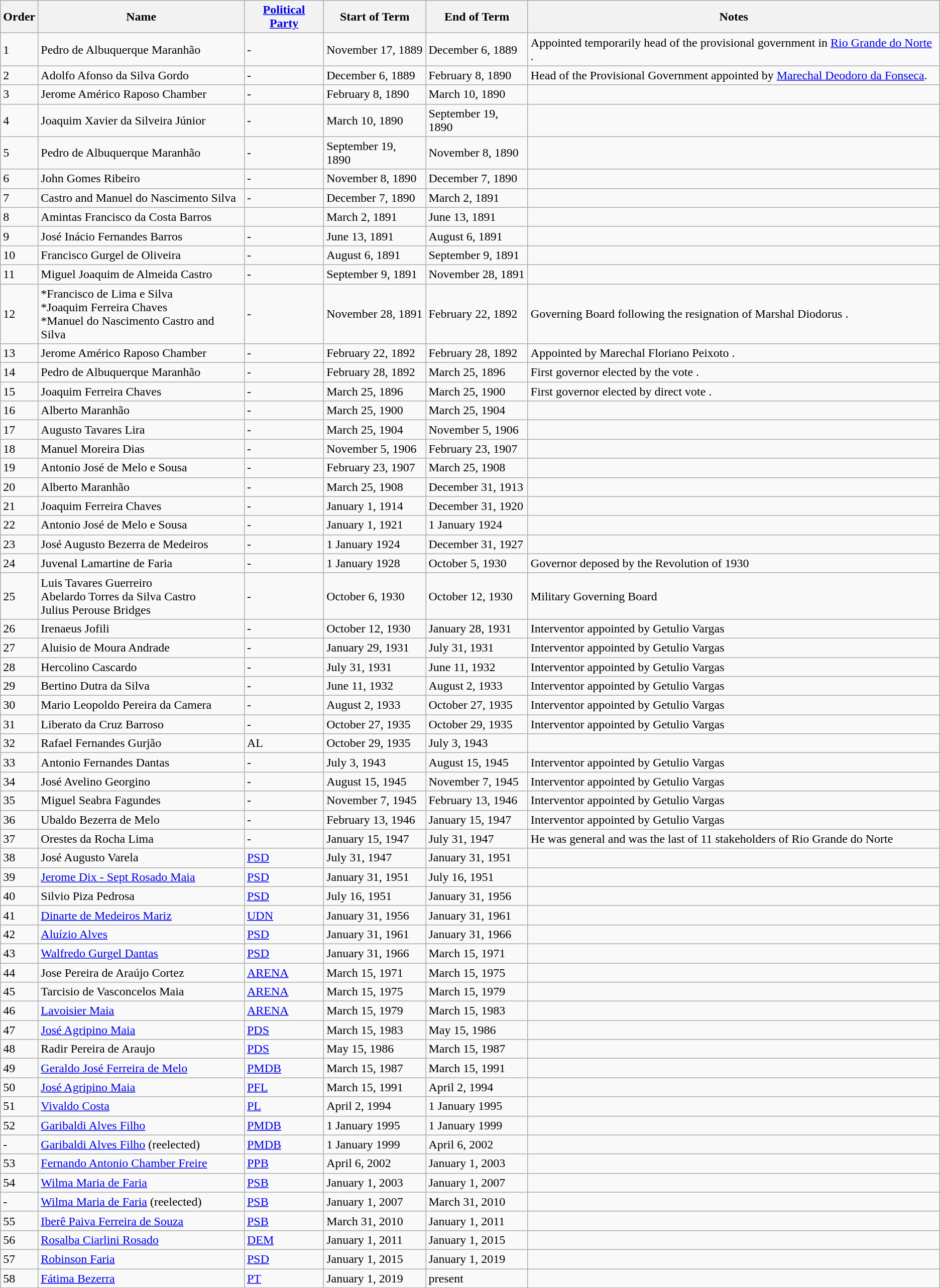<table class="wikitable sortable">
<tr>
<th>Order</th>
<th>Name</th>
<th bgcolor=#cccccc><a href='#'>Political Party</a></th>
<th>Start of Term</th>
<th>End of Term</th>
<th>Notes</th>
</tr>
<tr>
<td>1</td>
<td>Pedro de Albuquerque Maranhão</td>
<td>-</td>
<td>November 17, 1889</td>
<td>December 6, 1889</td>
<td>Appointed temporarily head of the provisional government in <a href='#'>Rio Grande do Norte</a> .</td>
</tr>
<tr>
<td>2</td>
<td>Adolfo Afonso da Silva Gordo</td>
<td>-</td>
<td>December 6, 1889</td>
<td>February 8, 1890</td>
<td>Head of the Provisional Government appointed by <a href='#'>Marechal Deodoro da Fonseca</a>.</td>
</tr>
<tr>
<td>3</td>
<td>Jerome Américo Raposo Chamber</td>
<td>-</td>
<td>February 8, 1890</td>
<td>March 10, 1890</td>
<td></td>
</tr>
<tr>
<td>4</td>
<td>Joaquim Xavier da Silveira Júnior</td>
<td>-</td>
<td>March 10, 1890</td>
<td>September 19, 1890</td>
<td></td>
</tr>
<tr>
<td>5</td>
<td>Pedro de Albuquerque Maranhão</td>
<td>-</td>
<td>September 19, 1890</td>
<td>November 8, 1890</td>
<td></td>
</tr>
<tr>
<td>6</td>
<td>John Gomes Ribeiro</td>
<td>-</td>
<td>November 8, 1890</td>
<td>December 7, 1890</td>
<td></td>
</tr>
<tr>
<td>7</td>
<td>Castro and Manuel do Nascimento Silva</td>
<td>-</td>
<td>December 7, 1890</td>
<td>March 2, 1891</td>
<td></td>
</tr>
<tr>
<td>8</td>
<td>Amintas Francisco da Costa Barros</td>
<td></td>
<td>March 2, 1891</td>
<td>June 13, 1891</td>
<td></td>
</tr>
<tr>
<td>9</td>
<td>José Inácio Fernandes Barros</td>
<td>-</td>
<td>June 13, 1891</td>
<td>August 6, 1891</td>
<td></td>
</tr>
<tr>
<td>10</td>
<td>Francisco Gurgel de Oliveira</td>
<td>-</td>
<td>August 6, 1891</td>
<td>September 9, 1891</td>
<td></td>
</tr>
<tr>
<td>11</td>
<td>Miguel Joaquim de Almeida Castro</td>
<td>-</td>
<td>September 9, 1891</td>
<td>November 28, 1891</td>
<td></td>
</tr>
<tr>
<td>12</td>
<td>*Francisco de Lima e Silva<br>*Joaquim Ferreira Chaves<br>*Manuel do Nascimento Castro and Silva</td>
<td>-</td>
<td>November 28, 1891</td>
<td>February 22, 1892</td>
<td>Governing Board following the resignation of Marshal Diodorus .</td>
</tr>
<tr>
<td>13</td>
<td>Jerome Américo Raposo Chamber</td>
<td>-</td>
<td>February 22, 1892</td>
<td>February 28, 1892</td>
<td>Appointed by Marechal Floriano Peixoto .</td>
</tr>
<tr>
<td>14</td>
<td>Pedro de Albuquerque Maranhão</td>
<td>-</td>
<td>February 28, 1892</td>
<td>March 25, 1896</td>
<td>First governor elected by the vote .</td>
</tr>
<tr>
<td>15</td>
<td>Joaquim Ferreira Chaves</td>
<td>-</td>
<td>March 25, 1896</td>
<td>March 25, 1900</td>
<td>First governor elected by direct vote .</td>
</tr>
<tr>
<td>16</td>
<td>Alberto Maranhão</td>
<td>-</td>
<td>March 25, 1900</td>
<td>March 25, 1904</td>
<td></td>
</tr>
<tr>
<td>17</td>
<td>Augusto Tavares Lira</td>
<td>-</td>
<td>March 25, 1904</td>
<td>November 5, 1906</td>
<td></td>
</tr>
<tr>
<td>18</td>
<td>Manuel Moreira Dias</td>
<td>-</td>
<td>November 5, 1906</td>
<td>February 23, 1907</td>
<td></td>
</tr>
<tr>
<td>19</td>
<td>Antonio José de Melo e Sousa</td>
<td>-</td>
<td>February 23, 1907</td>
<td>March 25, 1908</td>
<td></td>
</tr>
<tr>
<td>20</td>
<td>Alberto Maranhão</td>
<td>-</td>
<td>March 25, 1908</td>
<td>December 31, 1913</td>
<td></td>
</tr>
<tr>
<td>21</td>
<td>Joaquim Ferreira Chaves</td>
<td>-</td>
<td>January 1, 1914</td>
<td>December 31, 1920</td>
<td></td>
</tr>
<tr>
<td>22</td>
<td>Antonio José de Melo e Sousa</td>
<td>-</td>
<td>January 1, 1921</td>
<td>1 January 1924</td>
<td></td>
</tr>
<tr>
<td>23</td>
<td>José Augusto Bezerra de Medeiros</td>
<td>-</td>
<td>1 January 1924</td>
<td>December 31, 1927</td>
<td></td>
</tr>
<tr>
<td>24</td>
<td>Juvenal Lamartine de Faria</td>
<td>-</td>
<td>1 January 1928</td>
<td>October 5, 1930</td>
<td>Governor deposed by the Revolution of 1930</td>
</tr>
<tr>
<td>25</td>
<td>Luis Tavares Guerreiro <br>Abelardo Torres da Silva Castro <br> Julius Perouse Bridges</td>
<td>-</td>
<td>October 6, 1930</td>
<td>October 12, 1930</td>
<td>Military Governing Board</td>
</tr>
<tr>
<td>26</td>
<td>Irenaeus Jofili</td>
<td>-</td>
<td>October 12, 1930</td>
<td>January 28, 1931</td>
<td>Interventor appointed by Getulio Vargas</td>
</tr>
<tr>
<td>27</td>
<td>Aluisio de Moura Andrade</td>
<td>-</td>
<td>January 29, 1931</td>
<td>July 31, 1931</td>
<td>Interventor appointed by Getulio Vargas</td>
</tr>
<tr>
<td>28</td>
<td>Hercolino Cascardo</td>
<td>-</td>
<td>July 31, 1931</td>
<td>June 11, 1932</td>
<td>Interventor appointed by Getulio Vargas</td>
</tr>
<tr>
<td>29</td>
<td>Bertino Dutra da Silva</td>
<td>-</td>
<td>June 11, 1932</td>
<td>August 2, 1933</td>
<td>Interventor appointed by Getulio Vargas</td>
</tr>
<tr>
<td>30</td>
<td>Mario Leopoldo Pereira da Camera</td>
<td>-</td>
<td>August 2, 1933</td>
<td>October 27, 1935</td>
<td>Interventor appointed by Getulio Vargas</td>
</tr>
<tr>
<td>31</td>
<td>Liberato da Cruz Barroso</td>
<td>-</td>
<td>October 27, 1935</td>
<td>October 29, 1935</td>
<td>Interventor appointed by Getulio Vargas</td>
</tr>
<tr>
<td>32</td>
<td>Rafael Fernandes Gurjão</td>
<td>AL</td>
<td>October 29, 1935</td>
<td>July 3, 1943</td>
<td></td>
</tr>
<tr>
<td>33</td>
<td>Antonio Fernandes Dantas</td>
<td>-</td>
<td>July 3, 1943</td>
<td>August 15, 1945</td>
<td>Interventor appointed by Getulio Vargas</td>
</tr>
<tr>
<td>34</td>
<td>José Avelino Georgino</td>
<td>-</td>
<td>August 15, 1945</td>
<td>November 7, 1945</td>
<td>Interventor appointed by Getulio Vargas</td>
</tr>
<tr>
<td>35</td>
<td>Miguel Seabra Fagundes</td>
<td>-</td>
<td>November 7, 1945</td>
<td>February 13, 1946</td>
<td>Interventor appointed by Getulio Vargas</td>
</tr>
<tr>
<td>36</td>
<td>Ubaldo Bezerra de Melo</td>
<td>-</td>
<td>February 13, 1946</td>
<td>January 15, 1947</td>
<td>Interventor appointed by Getulio Vargas</td>
</tr>
<tr>
<td>37</td>
<td>Orestes da Rocha Lima</td>
<td>-</td>
<td>January 15, 1947</td>
<td>July 31, 1947</td>
<td>He was general and was the last of 11 stakeholders of Rio Grande do Norte</td>
</tr>
<tr>
<td>38</td>
<td>José Augusto Varela</td>
<td><a href='#'>PSD</a></td>
<td>July 31, 1947</td>
<td>January 31, 1951</td>
<td></td>
</tr>
<tr>
<td>39</td>
<td><a href='#'>Jerome Dix - Sept Rosado Maia</a></td>
<td><a href='#'>PSD</a></td>
<td>January 31, 1951</td>
<td>July 16, 1951</td>
<td></td>
</tr>
<tr>
<td>40</td>
<td>Silvio Piza Pedrosa</td>
<td><a href='#'>PSD</a></td>
<td>July 16, 1951</td>
<td>January 31, 1956</td>
<td></td>
</tr>
<tr>
<td>41</td>
<td><a href='#'>Dinarte de Medeiros Mariz</a></td>
<td><a href='#'>UDN</a></td>
<td>January 31, 1956</td>
<td>January 31, 1961</td>
<td></td>
</tr>
<tr>
<td>42</td>
<td><a href='#'>Aluízio Alves</a></td>
<td><a href='#'>PSD</a></td>
<td>January 31, 1961</td>
<td>January 31, 1966</td>
<td></td>
</tr>
<tr>
<td>43</td>
<td><a href='#'>Walfredo Gurgel Dantas</a></td>
<td><a href='#'>PSD</a></td>
<td>January 31, 1966</td>
<td>March 15, 1971</td>
<td></td>
</tr>
<tr>
<td>44</td>
<td>Jose Pereira de Araújo Cortez</td>
<td><a href='#'>ARENA</a></td>
<td>March 15, 1971</td>
<td>March 15, 1975</td>
<td></td>
</tr>
<tr>
<td>45</td>
<td Tarcisio Maia>Tarcisio de Vasconcelos Maia</td>
<td><a href='#'>ARENA</a></td>
<td>March 15, 1975</td>
<td>March 15, 1979</td>
<td></td>
</tr>
<tr>
<td>46</td>
<td><a href='#'>Lavoisier Maia</a></td>
<td><a href='#'>ARENA</a></td>
<td>March 15, 1979</td>
<td>March 15, 1983</td>
<td></td>
</tr>
<tr>
<td>47</td>
<td><a href='#'>José Agripino Maia</a></td>
<td><a href='#'>PDS</a></td>
<td>March 15, 1983</td>
<td>May 15, 1986</td>
<td></td>
</tr>
<tr>
<td>48</td>
<td>Radir Pereira de Araujo</td>
<td><a href='#'>PDS</a></td>
<td>May 15, 1986</td>
<td>March 15, 1987</td>
<td></td>
</tr>
<tr>
<td>49</td>
<td><a href='#'>Geraldo José Ferreira de Melo</a></td>
<td><a href='#'>PMDB</a></td>
<td>March 15, 1987</td>
<td>March 15, 1991</td>
<td></td>
</tr>
<tr>
<td>50</td>
<td><a href='#'>José Agripino Maia</a></td>
<td><a href='#'>PFL</a></td>
<td>March 15, 1991</td>
<td>April 2, 1994</td>
<td></td>
</tr>
<tr>
<td>51</td>
<td><a href='#'>Vivaldo Costa</a></td>
<td><a href='#'>PL</a></td>
<td>April 2, 1994</td>
<td>1 January 1995</td>
<td></td>
</tr>
<tr>
<td>52</td>
<td><a href='#'>Garibaldi Alves Filho</a></td>
<td><a href='#'>PMDB</a></td>
<td>1 January 1995</td>
<td>1 January 1999</td>
<td></td>
</tr>
<tr>
<td>-</td>
<td><a href='#'>Garibaldi Alves Filho</a> (reelected)</td>
<td><a href='#'>PMDB</a></td>
<td>1 January 1999</td>
<td>April 6, 2002</td>
<td></td>
</tr>
<tr>
<td>53</td>
<td><a href='#'>Fernando Antonio Chamber Freire</a></td>
<td><a href='#'>PPB</a></td>
<td>April 6, 2002</td>
<td>January 1, 2003</td>
<td></td>
</tr>
<tr>
<td>54</td>
<td><a href='#'>Wilma Maria de Faria</a></td>
<td><a href='#'>PSB</a></td>
<td>January 1, 2003</td>
<td>January 1, 2007</td>
<td></td>
</tr>
<tr>
<td>-</td>
<td><a href='#'>Wilma Maria de Faria</a> (reelected)</td>
<td><a href='#'>PSB</a></td>
<td>January 1, 2007</td>
<td>March 31, 2010</td>
<td></td>
</tr>
<tr>
<td>55</td>
<td><a href='#'>Iberê Paiva Ferreira de Souza</a></td>
<td><a href='#'>PSB</a></td>
<td>March 31, 2010</td>
<td>January 1, 2011</td>
<td></td>
</tr>
<tr>
<td>56</td>
<td><a href='#'>Rosalba Ciarlini Rosado</a></td>
<td><a href='#'>DEM</a></td>
<td>January 1, 2011</td>
<td>January 1, 2015</td>
<td></td>
</tr>
<tr>
<td>57</td>
<td><a href='#'>Robinson Faria</a></td>
<td><a href='#'>PSD</a></td>
<td>January 1, 2015</td>
<td>January 1, 2019</td>
<td></td>
</tr>
<tr>
<td>58</td>
<td><a href='#'>Fátima Bezerra</a></td>
<td><a href='#'>PT</a></td>
<td>January 1, 2019</td>
<td>present</td>
<td></td>
</tr>
</table>
